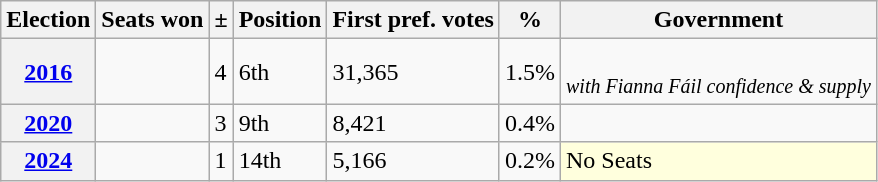<table class="wikitable">
<tr>
<th>Election</th>
<th>Seats won</th>
<th>±</th>
<th>Position</th>
<th>First pref. votes</th>
<th>%</th>
<th>Government</th>
</tr>
<tr>
<th><a href='#'>2016</a></th>
<td></td>
<td> 4</td>
<td> 6th</td>
<td>31,365</td>
<td>1.5%</td>
<td> <br><small><em>with Fianna Fáil confidence & supply</em></small></td>
</tr>
<tr>
<th><a href='#'>2020</a></th>
<td></td>
<td> 3</td>
<td> 9th</td>
<td>8,421</td>
<td>0.4%</td>
<td></td>
</tr>
<tr>
<th><a href='#'>2024</a></th>
<td></td>
<td> 1</td>
<td> 14th</td>
<td>5,166</td>
<td>0.2%</td>
<td style="background:#ffd;">No Seats</td>
</tr>
</table>
